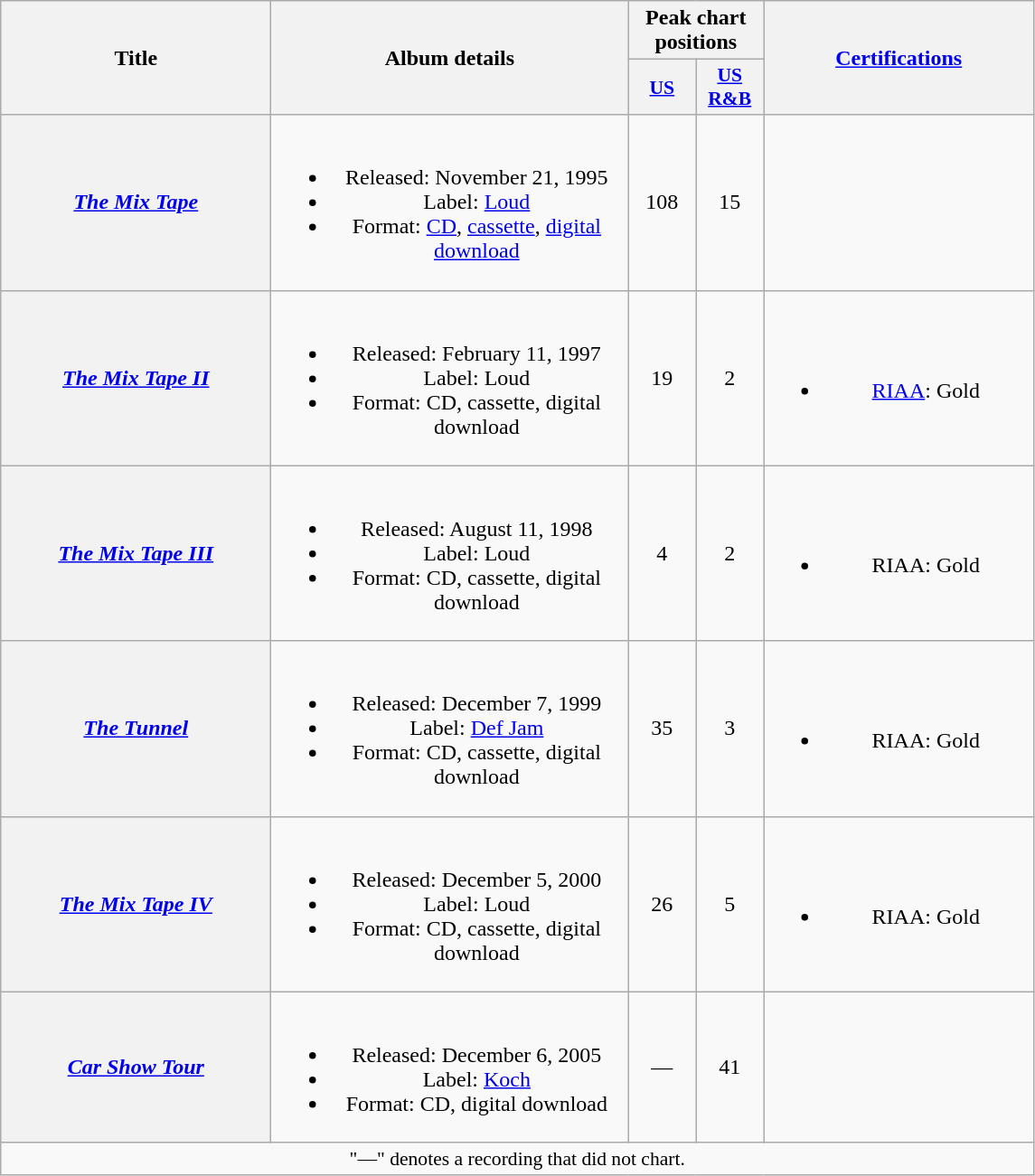<table class="wikitable plainrowheaders" style="text-align:center;">
<tr>
<th scope="col" rowspan="2" style="width:12em;">Title</th>
<th scope="col" rowspan="2" style="width:16em;">Album details</th>
<th scope="col" colspan="2">Peak chart positions</th>
<th scope="col" rowspan="2" style="width:12em;"><a href='#'>Certifications</a></th>
</tr>
<tr>
<th scope="col" style="width:3em;font-size:90%;"><a href='#'>US</a><br></th>
<th scope="col" style="width:3em;font-size:90%;"><a href='#'>US R&B</a><br></th>
</tr>
<tr>
<th scope="row"><em><a href='#'>The Mix Tape</a></em></th>
<td><br><ul><li>Released: November 21, 1995</li><li>Label: <a href='#'>Loud</a></li><li>Format: <a href='#'>CD</a>, <a href='#'>cassette</a>, <a href='#'>digital download</a></li></ul></td>
<td>108</td>
<td>15</td>
<td></td>
</tr>
<tr>
<th scope="row"><em><a href='#'>The Mix Tape II</a></em></th>
<td><br><ul><li>Released: February 11, 1997</li><li>Label: Loud</li><li>Format: CD, cassette, digital download</li></ul></td>
<td>19</td>
<td>2</td>
<td><br><ul><li><a href='#'>RIAA</a>: Gold</li></ul></td>
</tr>
<tr>
<th scope="row"><em><a href='#'>The Mix Tape III</a></em></th>
<td><br><ul><li>Released: August 11, 1998</li><li>Label: Loud</li><li>Format: CD, cassette, digital download</li></ul></td>
<td>4</td>
<td>2</td>
<td><br><ul><li>RIAA: Gold</li></ul></td>
</tr>
<tr>
<th scope="row"><em><a href='#'>The Tunnel</a></em></th>
<td><br><ul><li>Released: December 7, 1999</li><li>Label: <a href='#'>Def Jam</a></li><li>Format: CD, cassette, digital download</li></ul></td>
<td>35</td>
<td>3</td>
<td><br><ul><li>RIAA: Gold</li></ul></td>
</tr>
<tr>
<th scope="row"><em><a href='#'>The Mix Tape IV</a></em></th>
<td><br><ul><li>Released: December 5, 2000</li><li>Label: Loud</li><li>Format: CD, cassette, digital download</li></ul></td>
<td>26</td>
<td>5</td>
<td><br><ul><li>RIAA: Gold</li></ul></td>
</tr>
<tr>
<th scope="row"><em><a href='#'>Car Show Tour</a></em></th>
<td><br><ul><li>Released: December 6, 2005</li><li>Label: <a href='#'>Koch</a></li><li>Format: CD, digital download</li></ul></td>
<td>—</td>
<td>41</td>
<td></td>
</tr>
<tr>
<td colspan="14" style="font-size:90%">"—" denotes a recording that did not chart.</td>
</tr>
</table>
